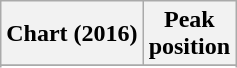<table class="wikitable sortable plainrowheaders" style="text-align:center">
<tr>
<th scope="col">Chart (2016)</th>
<th scope="col">Peak<br>position</th>
</tr>
<tr>
</tr>
<tr>
</tr>
</table>
